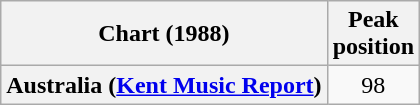<table class="wikitable plainrowheaders" style="text-align:center">
<tr>
<th scope="col">Chart (1988)</th>
<th scope="col">Peak<br>position</th>
</tr>
<tr>
<th scope="row">Australia (<a href='#'>Kent Music Report</a>)</th>
<td>98</td>
</tr>
</table>
